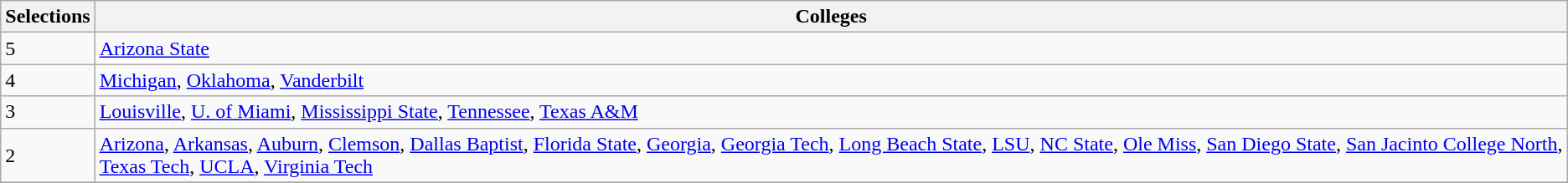<table class="wikitable ">
<tr>
<th>Selections</th>
<th>Colleges</th>
</tr>
<tr>
<td>5</td>
<td><a href='#'>Arizona State</a></td>
</tr>
<tr>
<td>4</td>
<td><a href='#'>Michigan</a>, <a href='#'>Oklahoma</a>, <a href='#'>Vanderbilt</a></td>
</tr>
<tr>
<td>3</td>
<td><a href='#'>Louisville</a>, <a href='#'>U. of Miami</a>, <a href='#'>Mississippi State</a>, <a href='#'>Tennessee</a>, <a href='#'>Texas A&M</a></td>
</tr>
<tr>
<td>2</td>
<td><a href='#'>Arizona</a>, <a href='#'>Arkansas</a>, <a href='#'>Auburn</a>, <a href='#'>Clemson</a>, <a href='#'>Dallas Baptist</a>, <a href='#'>Florida State</a>, <a href='#'>Georgia</a>, <a href='#'>Georgia Tech</a>, <a href='#'>Long Beach State</a>, <a href='#'>LSU</a>, <a href='#'>NC State</a>, <a href='#'>Ole Miss</a>, <a href='#'>San Diego State</a>, <a href='#'>San Jacinto College North</a>, <a href='#'>Texas Tech</a>, <a href='#'>UCLA</a>, <a href='#'>Virginia Tech</a></td>
</tr>
<tr>
</tr>
</table>
